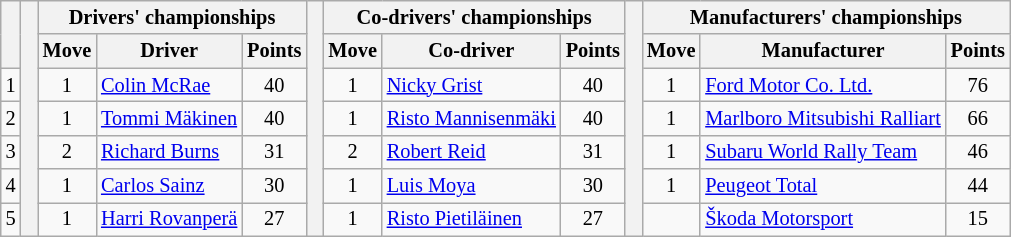<table class="wikitable" style="font-size:85%;">
<tr>
<th rowspan="2"></th>
<th rowspan="7" style="width:5px;"></th>
<th colspan="3">Drivers' championships</th>
<th rowspan="7" style="width:5px;"></th>
<th colspan="3" nowrap>Co-drivers' championships</th>
<th rowspan="7" style="width:5px;"></th>
<th colspan="3" nowrap>Manufacturers' championships</th>
</tr>
<tr>
<th>Move</th>
<th>Driver</th>
<th>Points</th>
<th>Move</th>
<th>Co-driver</th>
<th>Points</th>
<th>Move</th>
<th>Manufacturer</th>
<th>Points</th>
</tr>
<tr>
<td align="center">1</td>
<td align="center"> 1</td>
<td> <a href='#'>Colin McRae</a></td>
<td align="center">40</td>
<td align="center"> 1</td>
<td> <a href='#'>Nicky Grist</a></td>
<td align="center">40</td>
<td align="center"> 1</td>
<td> <a href='#'>Ford Motor Co. Ltd.</a></td>
<td align="center">76</td>
</tr>
<tr>
<td align="center">2</td>
<td align="center"> 1</td>
<td> <a href='#'>Tommi Mäkinen</a></td>
<td align="center">40</td>
<td align="center"> 1</td>
<td> <a href='#'>Risto Mannisenmäki</a></td>
<td align="center">40</td>
<td align="center"> 1</td>
<td> <a href='#'>Marlboro Mitsubishi Ralliart</a></td>
<td align="center">66</td>
</tr>
<tr>
<td align="center">3</td>
<td align="center"> 2</td>
<td> <a href='#'>Richard Burns</a></td>
<td align="center">31</td>
<td align="center"> 2</td>
<td> <a href='#'>Robert Reid</a></td>
<td align="center">31</td>
<td align="center"> 1</td>
<td> <a href='#'>Subaru World Rally Team</a></td>
<td align="center">46</td>
</tr>
<tr>
<td align="center">4</td>
<td align="center"> 1</td>
<td> <a href='#'>Carlos Sainz</a></td>
<td align="center">30</td>
<td align="center"> 1</td>
<td> <a href='#'>Luis Moya</a></td>
<td align="center">30</td>
<td align="center"> 1</td>
<td> <a href='#'>Peugeot Total</a></td>
<td align="center">44</td>
</tr>
<tr>
<td align="center">5</td>
<td align="center"> 1</td>
<td> <a href='#'>Harri Rovanperä</a></td>
<td align="center">27</td>
<td align="center"> 1</td>
<td> <a href='#'>Risto Pietiläinen</a></td>
<td align="center">27</td>
<td align="center"></td>
<td> <a href='#'>Škoda Motorsport</a></td>
<td align="center">15</td>
</tr>
</table>
